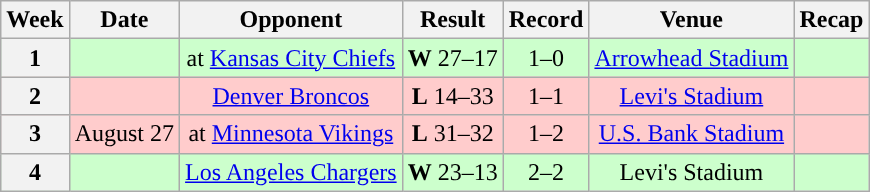<table class="wikitable" style="text-align:center">
<tr>
<th>Week</th>
<th>Date</th>
<th>Opponent</th>
<th>Result</th>
<th>Record</th>
<th>Venue</th>
<th>Recap</th>
</tr>
<tr style="background:#cfc">
<th>1</th>
<td></td>
<td>at <a href='#'>Kansas City Chiefs</a></td>
<td><strong>W</strong> 27–17</td>
<td>1–0</td>
<td><a href='#'>Arrowhead Stadium</a></td>
<td></td>
</tr>
<tr style="background:#fcc">
<th>2</th>
<td></td>
<td><a href='#'>Denver Broncos</a></td>
<td><strong>L</strong> 14–33</td>
<td>1–1</td>
<td><a href='#'>Levi's Stadium</a></td>
<td></td>
</tr>
<tr style="background:#fcc">
<th>3</th>
<td>August 27</td>
<td>at <a href='#'>Minnesota Vikings</a></td>
<td><strong>L</strong> 31–32</td>
<td>1–2</td>
<td><a href='#'>U.S. Bank Stadium</a></td>
<td></td>
</tr>
<tr style="background:#cfc">
<th>4</th>
<td></td>
<td><a href='#'>Los Angeles Chargers</a></td>
<td><strong>W</strong> 23–13</td>
<td>2–2</td>
<td>Levi's Stadium</td>
<td></td>
</tr>
</table>
